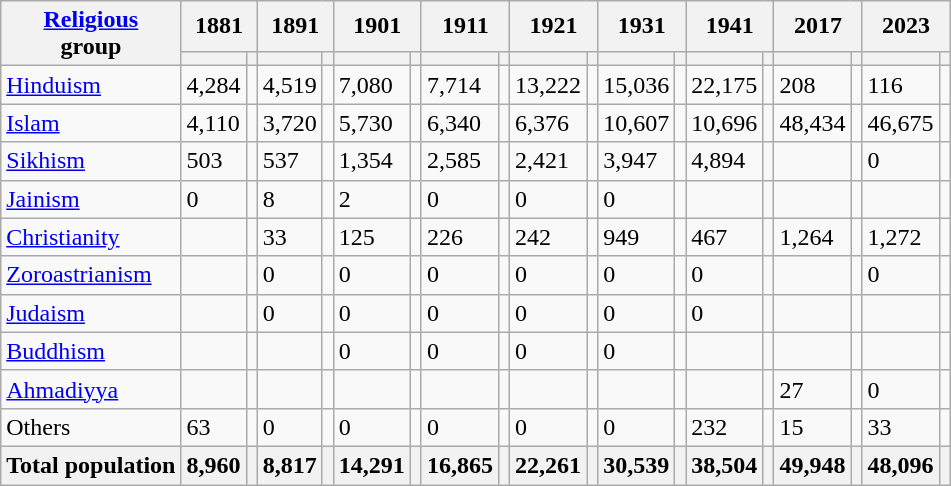<table class="wikitable sortable">
<tr>
<th rowspan="2"><a href='#'>Religious</a><br>group</th>
<th colspan="2">1881</th>
<th colspan="2">1891</th>
<th colspan="2">1901</th>
<th colspan="2">1911</th>
<th colspan="2">1921</th>
<th colspan="2">1931</th>
<th colspan="2">1941</th>
<th colspan="2">2017</th>
<th colspan="2">2023</th>
</tr>
<tr>
<th><a href='#'></a></th>
<th></th>
<th></th>
<th></th>
<th></th>
<th></th>
<th></th>
<th></th>
<th></th>
<th></th>
<th></th>
<th></th>
<th></th>
<th></th>
<th></th>
<th></th>
<th></th>
<th></th>
</tr>
<tr>
<td><a href='#'>Hinduism</a> </td>
<td>4,284</td>
<td></td>
<td>4,519</td>
<td></td>
<td>7,080</td>
<td></td>
<td>7,714</td>
<td></td>
<td>13,222</td>
<td></td>
<td>15,036</td>
<td></td>
<td>22,175</td>
<td></td>
<td>208</td>
<td></td>
<td>116</td>
<td></td>
</tr>
<tr>
<td><a href='#'>Islam</a> </td>
<td>4,110</td>
<td></td>
<td>3,720</td>
<td></td>
<td>5,730</td>
<td></td>
<td>6,340</td>
<td></td>
<td>6,376</td>
<td></td>
<td>10,607</td>
<td></td>
<td>10,696</td>
<td></td>
<td>48,434</td>
<td></td>
<td>46,675</td>
<td></td>
</tr>
<tr>
<td><a href='#'>Sikhism</a> </td>
<td>503</td>
<td></td>
<td>537</td>
<td></td>
<td>1,354</td>
<td></td>
<td>2,585</td>
<td></td>
<td>2,421</td>
<td></td>
<td>3,947</td>
<td></td>
<td>4,894</td>
<td></td>
<td></td>
<td></td>
<td>0</td>
<td></td>
</tr>
<tr>
<td><a href='#'>Jainism</a> </td>
<td>0</td>
<td></td>
<td>8</td>
<td></td>
<td>2</td>
<td></td>
<td>0</td>
<td></td>
<td>0</td>
<td></td>
<td>0</td>
<td></td>
<td></td>
<td></td>
<td></td>
<td></td>
<td></td>
<td></td>
</tr>
<tr>
<td><a href='#'>Christianity</a> </td>
<td></td>
<td></td>
<td>33</td>
<td></td>
<td>125</td>
<td></td>
<td>226</td>
<td></td>
<td>242</td>
<td></td>
<td>949</td>
<td></td>
<td>467</td>
<td></td>
<td>1,264</td>
<td></td>
<td>1,272</td>
<td></td>
</tr>
<tr>
<td><a href='#'>Zoroastrianism</a> </td>
<td></td>
<td></td>
<td>0</td>
<td></td>
<td>0</td>
<td></td>
<td>0</td>
<td></td>
<td>0</td>
<td></td>
<td>0</td>
<td></td>
<td>0</td>
<td></td>
<td></td>
<td></td>
<td>0</td>
<td></td>
</tr>
<tr>
<td><a href='#'>Judaism</a> </td>
<td></td>
<td></td>
<td>0</td>
<td></td>
<td>0</td>
<td></td>
<td>0</td>
<td></td>
<td>0</td>
<td></td>
<td>0</td>
<td></td>
<td>0</td>
<td></td>
<td></td>
<td></td>
<td></td>
<td></td>
</tr>
<tr>
<td><a href='#'>Buddhism</a> </td>
<td></td>
<td></td>
<td></td>
<td></td>
<td>0</td>
<td></td>
<td>0</td>
<td></td>
<td>0</td>
<td></td>
<td>0</td>
<td></td>
<td></td>
<td></td>
<td></td>
<td></td>
<td></td>
<td></td>
</tr>
<tr>
<td><a href='#'>Ahmadiyya</a> </td>
<td></td>
<td></td>
<td></td>
<td></td>
<td></td>
<td></td>
<td></td>
<td></td>
<td></td>
<td></td>
<td></td>
<td></td>
<td></td>
<td></td>
<td>27</td>
<td></td>
<td>0</td>
<td></td>
</tr>
<tr>
<td>Others</td>
<td>63</td>
<td></td>
<td>0</td>
<td></td>
<td>0</td>
<td></td>
<td>0</td>
<td></td>
<td>0</td>
<td></td>
<td>0</td>
<td></td>
<td>232</td>
<td></td>
<td>15</td>
<td></td>
<td>33</td>
<td></td>
</tr>
<tr>
<th>Total population</th>
<th>8,960</th>
<th></th>
<th>8,817</th>
<th></th>
<th>14,291</th>
<th></th>
<th>16,865</th>
<th></th>
<th>22,261</th>
<th></th>
<th>30,539</th>
<th></th>
<th>38,504</th>
<th></th>
<th>49,948</th>
<th></th>
<th>48,096</th>
<th></th>
</tr>
</table>
